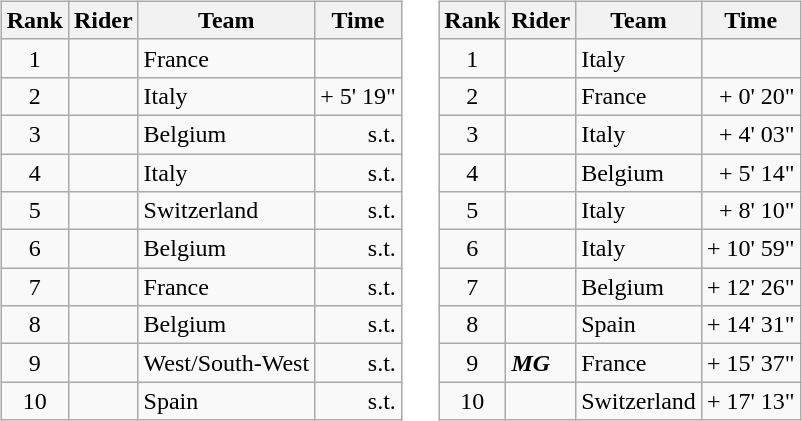<table>
<tr>
<td><br><table class="wikitable">
<tr>
<th scope="col">Rank</th>
<th scope="col">Rider</th>
<th scope="col">Team</th>
<th scope="col">Time</th>
</tr>
<tr>
<td style="text-align:center;">1</td>
<td></td>
<td>France</td>
<td style="text-align:right;"></td>
</tr>
<tr>
<td style="text-align:center;">2</td>
<td></td>
<td>Italy</td>
<td style="text-align:right;">+ 5' 19"</td>
</tr>
<tr>
<td style="text-align:center;">3</td>
<td></td>
<td>Belgium</td>
<td style="text-align:right;">s.t.</td>
</tr>
<tr>
<td style="text-align:center;">4</td>
<td></td>
<td>Italy</td>
<td style="text-align:right;">s.t.</td>
</tr>
<tr>
<td style="text-align:center;">5</td>
<td></td>
<td>Switzerland</td>
<td style="text-align:right;">s.t.</td>
</tr>
<tr>
<td style="text-align:center;">6</td>
<td></td>
<td>Belgium</td>
<td style="text-align:right;">s.t.</td>
</tr>
<tr>
<td style="text-align:center;">7</td>
<td> </td>
<td>France</td>
<td style="text-align:right;">s.t.</td>
</tr>
<tr>
<td style="text-align:center;">8</td>
<td></td>
<td>Belgium</td>
<td style="text-align:right;">s.t.</td>
</tr>
<tr>
<td style="text-align:center;">9</td>
<td></td>
<td>West/South-West</td>
<td style="text-align:right;">s.t.</td>
</tr>
<tr>
<td style="text-align:center;">10</td>
<td></td>
<td>Spain</td>
<td style="text-align:right;">s.t.</td>
</tr>
</table>
</td>
<td></td>
<td><br><table class="wikitable">
<tr>
<th scope="col">Rank</th>
<th scope="col">Rider</th>
<th scope="col">Team</th>
<th scope="col">Time</th>
</tr>
<tr>
<td style="text-align:center;">1</td>
<td> </td>
<td>Italy</td>
<td style="text-align:right;"></td>
</tr>
<tr>
<td style="text-align:center;">2</td>
<td></td>
<td>France</td>
<td style="text-align:right;">+ 0' 20"</td>
</tr>
<tr>
<td style="text-align:center;">3</td>
<td></td>
<td>Italy</td>
<td style="text-align:right;">+ 4' 03"</td>
</tr>
<tr>
<td style="text-align:center;">4</td>
<td></td>
<td>Belgium</td>
<td style="text-align:right;">+ 5' 14"</td>
</tr>
<tr>
<td style="text-align:center;">5</td>
<td></td>
<td>Italy</td>
<td style="text-align:right;">+ 8' 10"</td>
</tr>
<tr>
<td style="text-align:center;">6</td>
<td></td>
<td>Italy</td>
<td style="text-align:right;">+ 10' 59"</td>
</tr>
<tr>
<td style="text-align:center;">7</td>
<td></td>
<td>Belgium</td>
<td style="text-align:right;">+ 12' 26"</td>
</tr>
<tr>
<td style="text-align:center;">8</td>
<td></td>
<td>Spain</td>
<td style="text-align:right;">+ 14' 31"</td>
</tr>
<tr>
<td style="text-align:center;">9</td>
<td> <strong><em>MG</em></strong></td>
<td>France</td>
<td style="text-align:right;">+ 15' 37"</td>
</tr>
<tr>
<td style="text-align:center;">10</td>
<td></td>
<td>Switzerland</td>
<td style="text-align:right;">+ 17' 13"</td>
</tr>
</table>
</td>
</tr>
</table>
